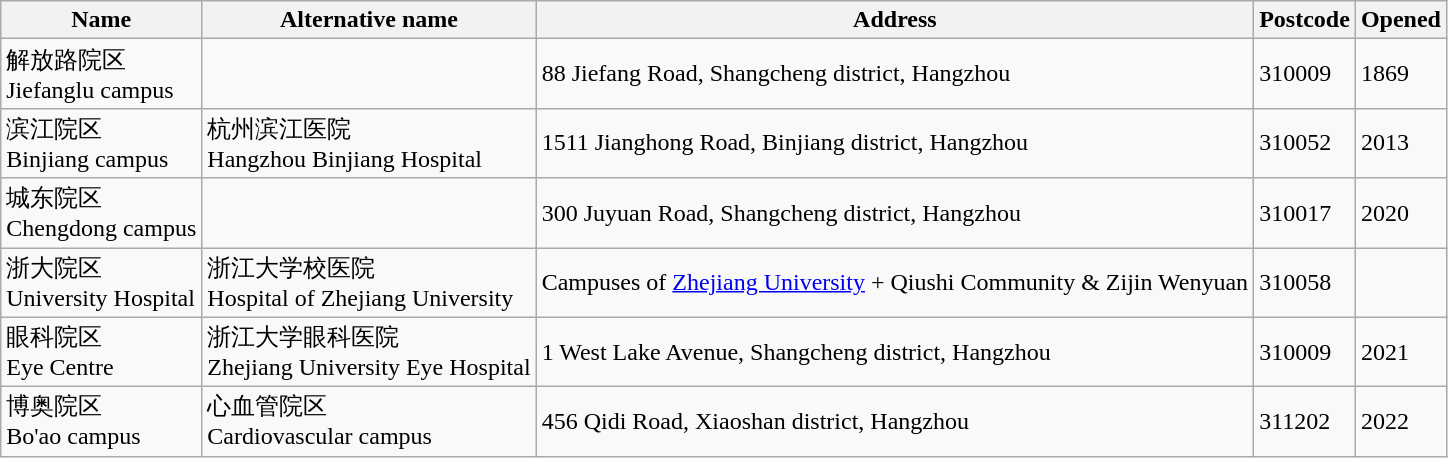<table class="wikitable">
<tr>
<th>Name</th>
<th>Alternative name</th>
<th>Address</th>
<th>Postcode</th>
<th>Opened</th>
</tr>
<tr>
<td>解放路院区<br>Jiefanglu campus</td>
<td></td>
<td>88 Jiefang Road, Shangcheng district, Hangzhou</td>
<td>310009</td>
<td>1869</td>
</tr>
<tr>
<td>滨江院区<br>Binjiang campus</td>
<td>杭州滨江医院<br>Hangzhou Binjiang Hospital</td>
<td>1511 Jianghong Road, Binjiang district, Hangzhou</td>
<td>310052</td>
<td>2013</td>
</tr>
<tr>
<td>城东院区<br>Chengdong campus</td>
<td></td>
<td>300 Juyuan Road, Shangcheng district, Hangzhou</td>
<td>310017</td>
<td>2020</td>
</tr>
<tr>
<td>浙大院区<br>University Hospital</td>
<td>浙江大学校医院<br>Hospital of Zhejiang University</td>
<td>Campuses of <a href='#'>Zhejiang University</a> + Qiushi Community & Zijin Wenyuan</td>
<td>310058</td>
<td></td>
</tr>
<tr>
<td>眼科院区<br>Eye Centre</td>
<td>浙江大学眼科医院<br>Zhejiang University Eye Hospital</td>
<td>1 West Lake Avenue, Shangcheng district, Hangzhou</td>
<td>310009</td>
<td>2021</td>
</tr>
<tr>
<td>博奥院区<br>Bo'ao campus</td>
<td>心血管院区<br>Cardiovascular campus</td>
<td>456 Qidi Road, Xiaoshan district, Hangzhou</td>
<td>311202</td>
<td>2022</td>
</tr>
</table>
